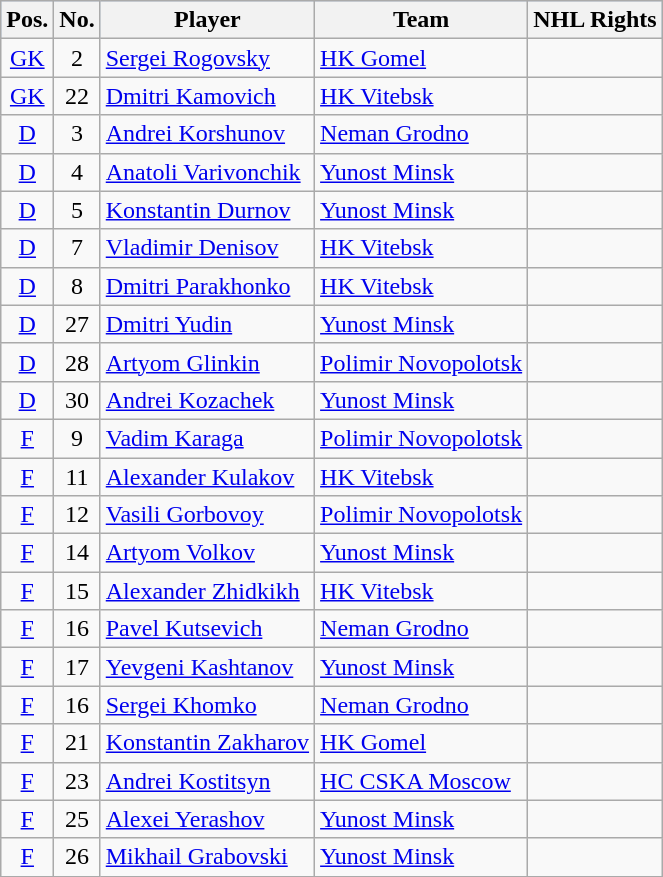<table class="wikitable sortable">
<tr style="background:#aad0ff;">
<th>Pos.</th>
<th>No.</th>
<th>Player</th>
<th>Team</th>
<th>NHL Rights</th>
</tr>
<tr>
<td style="text-align:center;"><a href='#'>GK</a></td>
<td style="text-align:center;">2</td>
<td><a href='#'>Sergei Rogovsky</a></td>
<td> <a href='#'>HK Gomel</a></td>
<td></td>
</tr>
<tr>
<td style="text-align:center;"><a href='#'>GK</a></td>
<td style="text-align:center;">22</td>
<td><a href='#'>Dmitri Kamovich</a></td>
<td> <a href='#'>HK Vitebsk</a></td>
<td></td>
</tr>
<tr>
<td style="text-align:center;"><a href='#'>D</a></td>
<td style="text-align:center;">3</td>
<td><a href='#'>Andrei Korshunov</a></td>
<td> <a href='#'>Neman Grodno</a></td>
<td></td>
</tr>
<tr>
<td style="text-align:center;"><a href='#'>D</a></td>
<td style="text-align:center;">4</td>
<td><a href='#'>Anatoli Varivonchik</a></td>
<td> <a href='#'>Yunost Minsk</a></td>
<td></td>
</tr>
<tr>
<td style="text-align:center;"><a href='#'>D</a></td>
<td style="text-align:center;">5</td>
<td><a href='#'>Konstantin Durnov</a></td>
<td> <a href='#'>Yunost Minsk</a></td>
<td></td>
</tr>
<tr>
<td style="text-align:center;"><a href='#'>D</a></td>
<td style="text-align:center;">7</td>
<td><a href='#'>Vladimir Denisov</a></td>
<td> <a href='#'>HK Vitebsk</a></td>
<td></td>
</tr>
<tr>
<td style="text-align:center;"><a href='#'>D</a></td>
<td style="text-align:center;">8</td>
<td><a href='#'>Dmitri Parakhonko</a></td>
<td> <a href='#'>HK Vitebsk</a></td>
<td></td>
</tr>
<tr>
<td style="text-align:center;"><a href='#'>D</a></td>
<td style="text-align:center;">27</td>
<td><a href='#'>Dmitri Yudin</a></td>
<td> <a href='#'>Yunost Minsk</a></td>
<td></td>
</tr>
<tr>
<td style="text-align:center;"><a href='#'>D</a></td>
<td style="text-align:center;">28</td>
<td><a href='#'>Artyom Glinkin</a></td>
<td> <a href='#'>Polimir Novopolotsk</a></td>
<td></td>
</tr>
<tr>
<td style="text-align:center;"><a href='#'>D</a></td>
<td style="text-align:center;">30</td>
<td><a href='#'>Andrei Kozachek</a></td>
<td> <a href='#'>Yunost Minsk</a></td>
<td></td>
</tr>
<tr>
<td style="text-align:center;"><a href='#'>F</a></td>
<td style="text-align:center;">9</td>
<td><a href='#'>Vadim Karaga</a></td>
<td> <a href='#'>Polimir Novopolotsk</a></td>
<td></td>
</tr>
<tr>
<td style="text-align:center;"><a href='#'>F</a></td>
<td style="text-align:center;">11</td>
<td><a href='#'>Alexander Kulakov</a></td>
<td> <a href='#'>HK Vitebsk</a></td>
<td></td>
</tr>
<tr>
<td style="text-align:center;"><a href='#'>F</a></td>
<td style="text-align:center;">12</td>
<td><a href='#'>Vasili Gorbovoy</a></td>
<td> <a href='#'>Polimir Novopolotsk</a></td>
<td></td>
</tr>
<tr>
<td style="text-align:center;"><a href='#'>F</a></td>
<td style="text-align:center;">14</td>
<td><a href='#'>Artyom Volkov</a></td>
<td> <a href='#'>Yunost Minsk</a></td>
<td></td>
</tr>
<tr>
<td style="text-align:center;"><a href='#'>F</a></td>
<td style="text-align:center;">15</td>
<td><a href='#'>Alexander Zhidkikh</a></td>
<td> <a href='#'>HK Vitebsk</a></td>
<td></td>
</tr>
<tr>
<td style="text-align:center;"><a href='#'>F</a></td>
<td style="text-align:center;">16</td>
<td><a href='#'>Pavel Kutsevich</a></td>
<td> <a href='#'>Neman Grodno</a></td>
<td></td>
</tr>
<tr>
<td style="text-align:center;"><a href='#'>F</a></td>
<td style="text-align:center;">17</td>
<td><a href='#'>Yevgeni Kashtanov</a></td>
<td> <a href='#'>Yunost Minsk</a></td>
<td></td>
</tr>
<tr>
<td style="text-align:center;"><a href='#'>F</a></td>
<td style="text-align:center;">16</td>
<td><a href='#'>Sergei Khomko</a></td>
<td> <a href='#'>Neman Grodno</a></td>
<td></td>
</tr>
<tr>
<td style="text-align:center;"><a href='#'>F</a></td>
<td style="text-align:center;">21</td>
<td><a href='#'>Konstantin Zakharov</a></td>
<td> <a href='#'>HK Gomel</a></td>
<td></td>
</tr>
<tr>
<td style="text-align:center;"><a href='#'>F</a></td>
<td style="text-align:center;">23</td>
<td><a href='#'>Andrei Kostitsyn</a></td>
<td> <a href='#'>HC CSKA Moscow</a></td>
<td></td>
</tr>
<tr>
<td style="text-align:center;"><a href='#'>F</a></td>
<td style="text-align:center;">25</td>
<td><a href='#'>Alexei Yerashov</a></td>
<td> <a href='#'>Yunost Minsk</a></td>
<td></td>
</tr>
<tr>
<td style="text-align:center;"><a href='#'>F</a></td>
<td style="text-align:center;">26</td>
<td><a href='#'>Mikhail Grabovski</a></td>
<td> <a href='#'>Yunost Minsk</a></td>
<td></td>
</tr>
</table>
